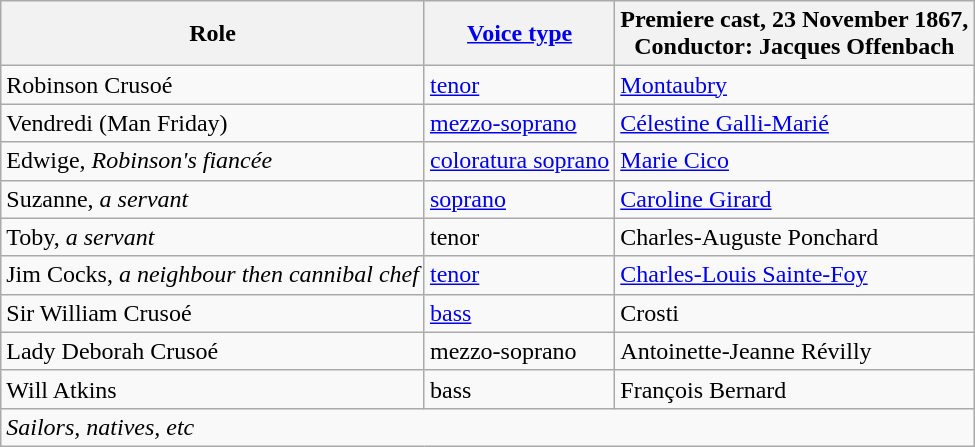<table class="wikitable">
<tr>
<th>Role</th>
<th><a href='#'>Voice type</a></th>
<th>Premiere cast, 23 November 1867,<br>Conductor: Jacques Offenbach</th>
</tr>
<tr>
<td>Robinson Crusoé</td>
<td><a href='#'>tenor</a></td>
<td><a href='#'>Montaubry</a></td>
</tr>
<tr>
<td>Vendredi (Man Friday)</td>
<td><a href='#'>mezzo-soprano</a></td>
<td><a href='#'>Célestine Galli-Marié</a></td>
</tr>
<tr>
<td>Edwige, <em>Robinson's fiancée</em></td>
<td><a href='#'>coloratura soprano</a></td>
<td><a href='#'>Marie Cico</a></td>
</tr>
<tr>
<td>Suzanne, <em>a servant</em></td>
<td><a href='#'>soprano</a></td>
<td><a href='#'>Caroline Girard</a></td>
</tr>
<tr>
<td>Toby, <em>a servant</em></td>
<td>tenor</td>
<td>Charles-Auguste Ponchard</td>
</tr>
<tr>
<td>Jim Cocks, <em>a neighbour then cannibal chef</em></td>
<td><a href='#'>tenor</a></td>
<td><a href='#'>Charles-Louis Sainte-Foy</a></td>
</tr>
<tr>
<td>Sir William Crusoé</td>
<td><a href='#'>bass</a></td>
<td>Crosti</td>
</tr>
<tr>
<td>Lady Deborah Crusoé</td>
<td>mezzo-soprano</td>
<td>Antoinette-Jeanne Révilly</td>
</tr>
<tr>
<td>Will Atkins</td>
<td>bass</td>
<td>François Bernard</td>
</tr>
<tr>
<td colspan="3"><em>Sailors, natives, etc</em></td>
</tr>
</table>
